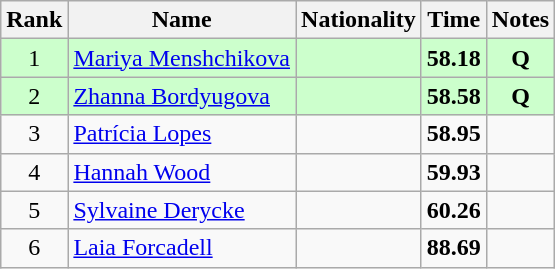<table class="wikitable sortable" style="text-align:center">
<tr>
<th>Rank</th>
<th>Name</th>
<th>Nationality</th>
<th>Time</th>
<th>Notes</th>
</tr>
<tr bgcolor=ccffcc>
<td>1</td>
<td align=left><a href='#'>Mariya Menshchikova</a></td>
<td align=left></td>
<td><strong>58.18</strong></td>
<td><strong>Q</strong></td>
</tr>
<tr bgcolor=ccffcc>
<td>2</td>
<td align=left><a href='#'>Zhanna Bordyugova</a></td>
<td align=left></td>
<td><strong>58.58</strong></td>
<td><strong>Q</strong></td>
</tr>
<tr>
<td>3</td>
<td align=left><a href='#'>Patrícia Lopes</a></td>
<td align=left></td>
<td><strong>58.95</strong></td>
<td></td>
</tr>
<tr>
<td>4</td>
<td align=left><a href='#'>Hannah Wood</a></td>
<td align=left></td>
<td><strong>59.93</strong></td>
<td></td>
</tr>
<tr>
<td>5</td>
<td align=left><a href='#'>Sylvaine Derycke</a></td>
<td align=left></td>
<td><strong>60.26</strong></td>
<td></td>
</tr>
<tr>
<td>6</td>
<td align=left><a href='#'>Laia Forcadell</a></td>
<td align=left></td>
<td><strong>88.69</strong></td>
<td></td>
</tr>
</table>
